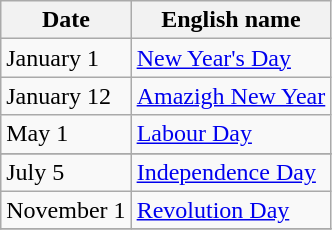<table class="wikitable">
<tr>
<th>Date</th>
<th>English name</th>
</tr>
<tr --->
<td>January 1</td>
<td><a href='#'>New Year's Day</a></td>
</tr>
<tr --->
<td>January 12</td>
<td><a href='#'>Amazigh New Year</a></td>
</tr>
<tr --->
<td>May 1</td>
<td><a href='#'>Labour Day</a></td>
</tr>
<tr --->
</tr>
<tr --->
<td>July 5</td>
<td><a href='#'>Independence Day</a></td>
</tr>
<tr --->
<td>November 1</td>
<td><a href='#'>Revolution Day</a></td>
</tr>
<tr --->
</tr>
</table>
